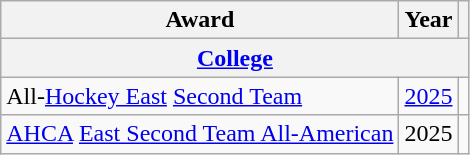<table class="wikitable">
<tr>
<th>Award</th>
<th>Year</th>
<th></th>
</tr>
<tr>
<th colspan="3"><a href='#'>College</a></th>
</tr>
<tr>
<td>All-<a href='#'>Hockey East</a> <a href='#'>Second Team</a></td>
<td><a href='#'>2025</a></td>
<td></td>
</tr>
<tr>
<td><a href='#'>AHCA</a> <a href='#'>East Second Team All-American</a></td>
<td>2025</td>
<td></td>
</tr>
</table>
